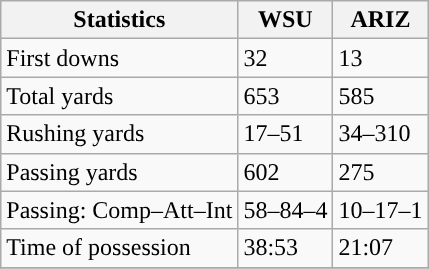<table class="wikitable" style="float: left;">
<tr>
<th>Statistics</th>
<th>WSU</th>
<th>ARIZ</th>
</tr>
<tr>
<td>First downs</td>
<td>32</td>
<td>13</td>
</tr>
<tr>
<td>Total yards</td>
<td>653</td>
<td>585</td>
</tr>
<tr>
<td>Rushing yards</td>
<td>17–51</td>
<td>34–310</td>
</tr>
<tr>
<td>Passing yards</td>
<td>602</td>
<td>275</td>
</tr>
<tr>
<td>Passing: Comp–Att–Int</td>
<td>58–84–4</td>
<td>10–17–1</td>
</tr>
<tr>
<td>Time of possession</td>
<td>38:53</td>
<td>21:07</td>
</tr>
<tr>
</tr>
</table>
